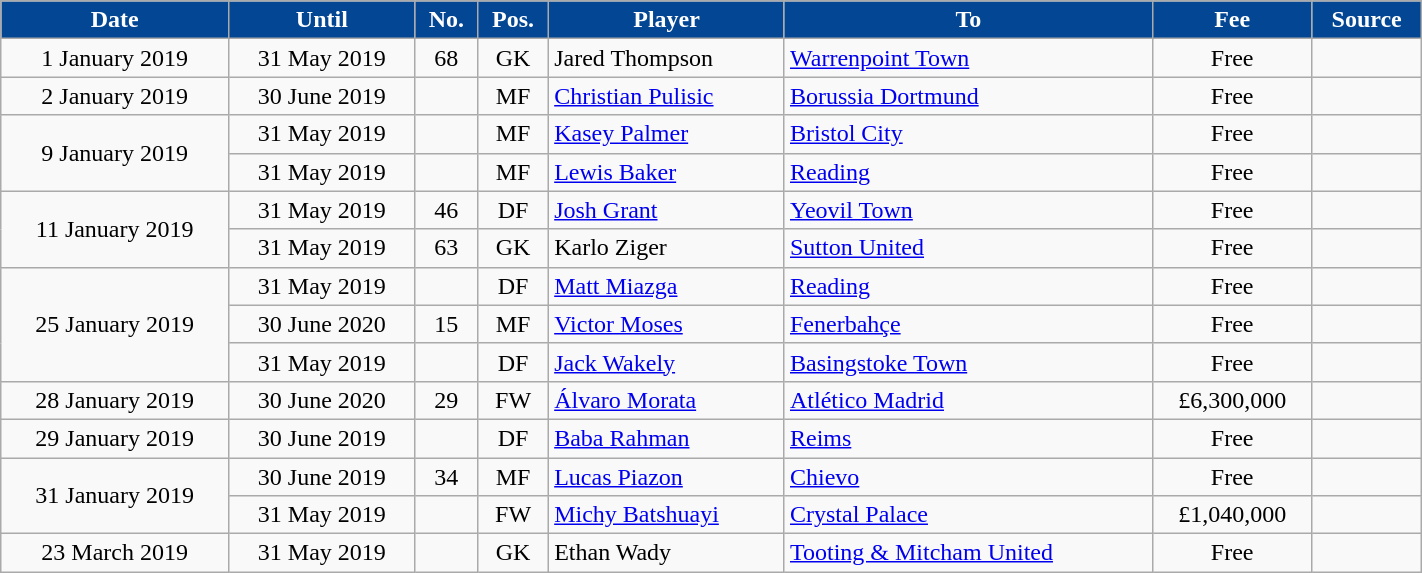<table class="wikitable sortable" style="text-align:center;width:75%;">
<tr>
<th style=background-color:#034694;color:#FFFFFF>Date</th>
<th style=background-color:#034694;color:#FFFFFF>Until</th>
<th style=background-color:#034694;color:#FFFFFF>No.</th>
<th style=background-color:#034694;color:#FFFFFF>Pos.</th>
<th style=background-color:#034694;color:#FFFFFF>Player</th>
<th style=background-color:#034694;color:#FFFFFF>To</th>
<th style=background-color:#034694;color:#FFFFFF data-sort-type="currency">Fee</th>
<th style=background-color:#034694;color:#FFFFFF>Source</th>
</tr>
<tr>
<td>1 January 2019</td>
<td>31 May 2019</td>
<td>68</td>
<td>GK</td>
<td align=left> Jared Thompson</td>
<td align=left> <a href='#'>Warrenpoint Town</a></td>
<td>Free</td>
<td></td>
</tr>
<tr>
<td>2 January 2019</td>
<td>30 June 2019</td>
<td></td>
<td>MF</td>
<td align=left> <a href='#'>Christian Pulisic</a></td>
<td align=left> <a href='#'>Borussia Dortmund</a></td>
<td>Free</td>
<td></td>
</tr>
<tr>
<td rowspan=2>9 January 2019</td>
<td>31 May 2019</td>
<td></td>
<td>MF</td>
<td align=left> <a href='#'>Kasey Palmer</a></td>
<td align=left> <a href='#'>Bristol City</a></td>
<td>Free</td>
<td></td>
</tr>
<tr>
<td>31 May 2019</td>
<td></td>
<td>MF</td>
<td align=left> <a href='#'>Lewis Baker</a></td>
<td align=left> <a href='#'>Reading</a></td>
<td>Free</td>
<td></td>
</tr>
<tr>
<td rowspan=2>11 January 2019</td>
<td>31 May 2019</td>
<td>46</td>
<td>DF</td>
<td align=left> <a href='#'>Josh Grant</a></td>
<td align=left> <a href='#'>Yeovil Town</a></td>
<td>Free</td>
<td></td>
</tr>
<tr>
<td>31 May 2019</td>
<td>63</td>
<td>GK</td>
<td align=left> Karlo Ziger</td>
<td align=left> <a href='#'>Sutton United</a></td>
<td>Free</td>
<td></td>
</tr>
<tr>
<td rowspan=3>25 January 2019</td>
<td>31 May 2019</td>
<td></td>
<td>DF</td>
<td align=left> <a href='#'>Matt Miazga</a></td>
<td align=left> <a href='#'>Reading</a></td>
<td>Free</td>
<td></td>
</tr>
<tr>
<td>30 June 2020</td>
<td>15</td>
<td>MF</td>
<td align=left> <a href='#'>Victor Moses</a></td>
<td align=left> <a href='#'>Fenerbahçe</a></td>
<td>Free</td>
<td></td>
</tr>
<tr>
<td>31 May 2019</td>
<td></td>
<td>DF</td>
<td align=left> <a href='#'>Jack Wakely</a></td>
<td align=left> <a href='#'>Basingstoke Town</a></td>
<td>Free</td>
<td></td>
</tr>
<tr>
<td>28 January 2019</td>
<td>30 June 2020</td>
<td>29</td>
<td>FW</td>
<td align=left> <a href='#'>Álvaro Morata</a></td>
<td align=left> <a href='#'>Atlético Madrid</a></td>
<td>£6,300,000</td>
<td></td>
</tr>
<tr>
<td>29 January 2019</td>
<td>30 June 2019</td>
<td></td>
<td>DF</td>
<td align=left> <a href='#'>Baba Rahman</a></td>
<td align=left> <a href='#'>Reims</a></td>
<td>Free</td>
<td></td>
</tr>
<tr>
<td rowspan=2>31 January 2019</td>
<td>30 June 2019</td>
<td>34</td>
<td>MF</td>
<td align=left> <a href='#'>Lucas Piazon</a></td>
<td align=left> <a href='#'>Chievo</a></td>
<td>Free</td>
<td></td>
</tr>
<tr>
<td>31 May 2019</td>
<td></td>
<td>FW</td>
<td align=left> <a href='#'>Michy Batshuayi</a></td>
<td align=left> <a href='#'>Crystal Palace</a></td>
<td>£1,040,000</td>
<td></td>
</tr>
<tr>
<td>23 March 2019</td>
<td>31 May 2019</td>
<td></td>
<td>GK</td>
<td align=left> Ethan Wady</td>
<td align=left> <a href='#'>Tooting & Mitcham United</a></td>
<td>Free</td>
<td></td>
</tr>
</table>
